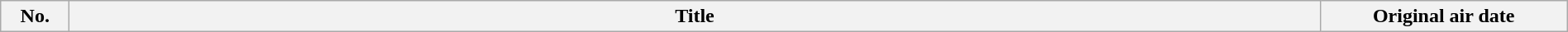<table class="wikitable plainrowheaders" style="width:100%; margin:auto;">
<tr>
<th scope="col" style="width:3em;">No.</th>
<th scope="col">Title</th>
<th scope="col" style="width:12em;">Original air date<br>














</th>
</tr>
</table>
